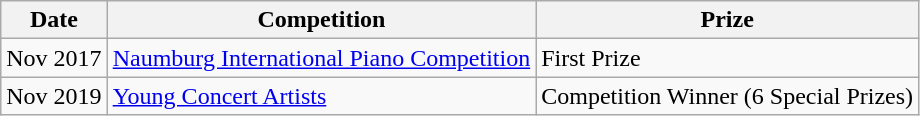<table class="wikitable">
<tr>
<th>Date</th>
<th>Competition</th>
<th>Prize</th>
</tr>
<tr>
<td>Nov 2017</td>
<td><a href='#'>Naumburg International Piano Competition</a></td>
<td>First Prize</td>
</tr>
<tr>
<td>Nov 2019</td>
<td><a href='#'>Young Concert Artists</a></td>
<td>Competition Winner (6 Special Prizes)</td>
</tr>
</table>
